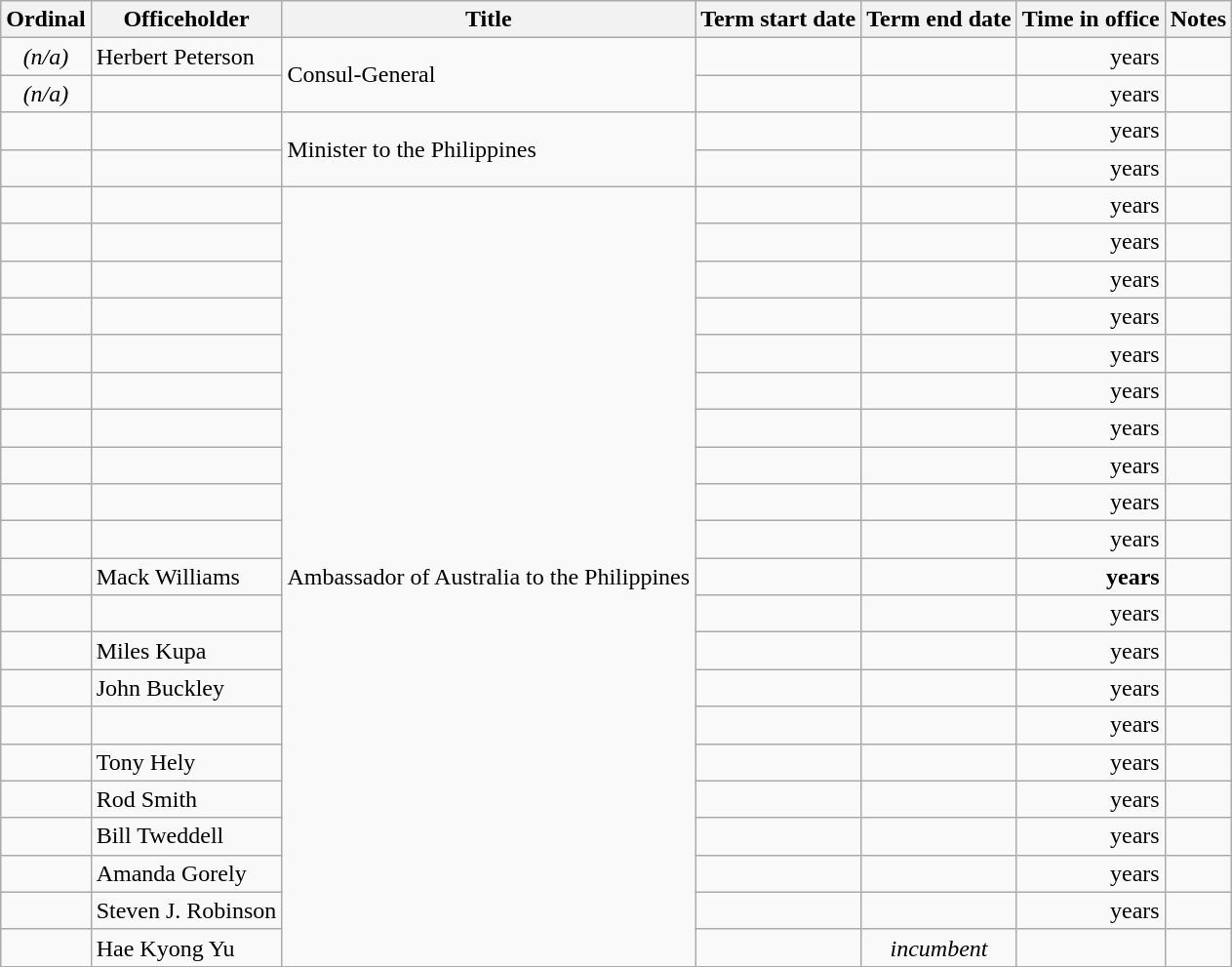<table class='wikitable sortable'>
<tr>
<th>Ordinal</th>
<th>Officeholder</th>
<th>Title</th>
<th>Term start date</th>
<th>Term end date</th>
<th>Time in office</th>
<th>Notes</th>
</tr>
<tr>
<td align=center><em>(n/a)</em></td>
<td>Herbert Peterson</td>
<td rowspan=2>Consul-General</td>
<td align=center></td>
<td align=center></td>
<td align=right> years</td>
<td></td>
</tr>
<tr>
<td align=center><em>(n/a)</em></td>
<td></td>
<td align=center></td>
<td align=center></td>
<td align=right> years</td>
<td></td>
</tr>
<tr>
<td align=center></td>
<td></td>
<td rowspan=2>Minister to the Philippines</td>
<td align=center></td>
<td align=center></td>
<td align=right> years</td>
<td></td>
</tr>
<tr>
<td align=center></td>
<td></td>
<td align=center></td>
<td align=center></td>
<td align=right> years</td>
<td></td>
</tr>
<tr>
<td align=center></td>
<td></td>
<td rowspan=21>Ambassador of Australia to the Philippines</td>
<td align=center></td>
<td align=center></td>
<td align=right> years</td>
<td></td>
</tr>
<tr>
<td align=center></td>
<td></td>
<td align=center></td>
<td align=center></td>
<td align=right> years</td>
<td></td>
</tr>
<tr>
<td align=center></td>
<td></td>
<td align=center></td>
<td align=center></td>
<td align=right> years</td>
<td></td>
</tr>
<tr>
<td align=center></td>
<td></td>
<td align=center></td>
<td align=center></td>
<td align=right> years</td>
<td></td>
</tr>
<tr>
<td align=center></td>
<td></td>
<td align=center></td>
<td align=center></td>
<td align=right> years</td>
<td></td>
</tr>
<tr>
<td align=center></td>
<td></td>
<td align=center></td>
<td align=center></td>
<td align=right> years</td>
<td></td>
</tr>
<tr>
<td align=center></td>
<td></td>
<td align=center></td>
<td align=center></td>
<td align=right> years</td>
<td></td>
</tr>
<tr>
<td align=center></td>
<td></td>
<td align=center></td>
<td align=center></td>
<td align=right> years</td>
<td></td>
</tr>
<tr>
<td align=center></td>
<td></td>
<td align=center></td>
<td align=center></td>
<td align=right> years</td>
<td></td>
</tr>
<tr>
<td align=center></td>
<td></td>
<td align=center></td>
<td align=center></td>
<td align=right> years</td>
<td></td>
</tr>
<tr>
<td align=center></td>
<td>Mack Williams</td>
<td align=center></td>
<td align=center></td>
<td align=right><strong> years</strong></td>
<td></td>
</tr>
<tr>
<td align=center></td>
<td></td>
<td align=center></td>
<td align=center></td>
<td align=right> years</td>
<td></td>
</tr>
<tr>
<td align=center></td>
<td>Miles Kupa</td>
<td align=center></td>
<td align=center></td>
<td align=right> years</td>
<td></td>
</tr>
<tr>
<td align=center></td>
<td>John Buckley</td>
<td align=center></td>
<td align=center></td>
<td align=right> years</td>
<td></td>
</tr>
<tr>
<td align=center></td>
<td></td>
<td align=center></td>
<td align=center></td>
<td align=right> years</td>
<td></td>
</tr>
<tr>
<td align=center></td>
<td>Tony Hely</td>
<td align=center></td>
<td align=center></td>
<td align=right> years</td>
<td></td>
</tr>
<tr>
<td align=center></td>
<td>Rod Smith</td>
<td align=center></td>
<td align=center></td>
<td align=right> years</td>
<td></td>
</tr>
<tr>
<td align=center></td>
<td>Bill Tweddell</td>
<td align=center></td>
<td align=center></td>
<td align=right> years</td>
<td></td>
</tr>
<tr>
<td align=center></td>
<td>Amanda Gorely</td>
<td align=center></td>
<td align=center></td>
<td align=right> years</td>
<td></td>
</tr>
<tr>
<td align=center></td>
<td>Steven J. Robinson</td>
<td align=center></td>
<td align=center></td>
<td align=right> years</td>
<td></td>
</tr>
<tr>
<td align=center></td>
<td>Hae Kyong Yu</td>
<td align=center></td>
<td align=center><em>incumbent</em></td>
<td align=right></td>
<td></td>
</tr>
</table>
